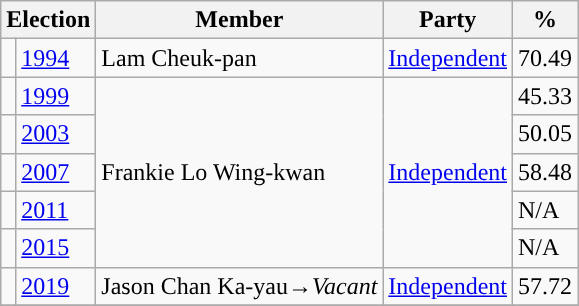<table class="wikitable">
<tr>
<th colspan="2">Election</th>
<th>Member</th>
<th>Party</th>
<th>%</th>
</tr>
<tr>
<td style="background-color: "></td>
<td><a href='#'>1994</a></td>
<td>Lam Cheuk-pan</td>
<td><a href='#'>Independent</a></td>
<td>70.49</td>
</tr>
<tr>
<td style="background-color: "></td>
<td><a href='#'>1999</a></td>
<td rowspan=5>Frankie Lo Wing-kwan</td>
<td rowspan=5><a href='#'>Independent</a></td>
<td>45.33</td>
</tr>
<tr>
<td style="background-color: "></td>
<td><a href='#'>2003</a></td>
<td>50.05</td>
</tr>
<tr>
<td style="background-color: "></td>
<td><a href='#'>2007</a></td>
<td>58.48</td>
</tr>
<tr>
<td style="background-color: "></td>
<td><a href='#'>2011</a></td>
<td>N/A</td>
</tr>
<tr>
<td style="background-color: "></td>
<td><a href='#'>2015</a></td>
<td>N/A</td>
</tr>
<tr>
<td style="background-color: "></td>
<td><a href='#'>2019</a></td>
<td>Jason Chan Ka-yau→<em>Vacant</em></td>
<td><a href='#'>Independent</a></td>
<td>57.72</td>
</tr>
<tr>
</tr>
</table>
